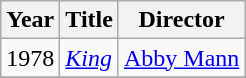<table class="wikitable">
<tr>
<th>Year</th>
<th>Title</th>
<th>Director</th>
</tr>
<tr>
<td>1978</td>
<td><em><a href='#'>King</a></em></td>
<td><a href='#'>Abby Mann</a></td>
</tr>
<tr>
</tr>
</table>
